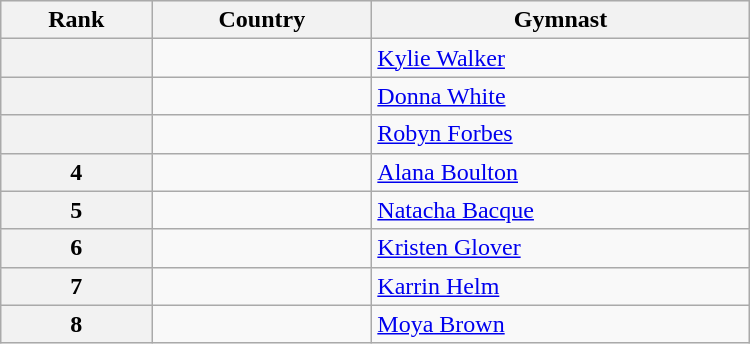<table class="wikitable" width=500>
<tr bgcolor="#efefef">
<th>Rank</th>
<th>Country</th>
<th>Gymnast</th>
</tr>
<tr>
<th></th>
<td></td>
<td><a href='#'>Kylie Walker</a></td>
</tr>
<tr>
<th></th>
<td></td>
<td><a href='#'>Donna White</a></td>
</tr>
<tr>
<th></th>
<td></td>
<td><a href='#'>Robyn Forbes</a></td>
</tr>
<tr>
<th>4</th>
<td></td>
<td><a href='#'>Alana Boulton</a></td>
</tr>
<tr>
<th>5</th>
<td></td>
<td><a href='#'>Natacha Bacque</a></td>
</tr>
<tr>
<th>6</th>
<td></td>
<td><a href='#'>Kristen Glover</a></td>
</tr>
<tr>
<th>7</th>
<td></td>
<td><a href='#'>Karrin Helm</a></td>
</tr>
<tr>
<th>8</th>
<td></td>
<td><a href='#'>Moya Brown</a></td>
</tr>
</table>
